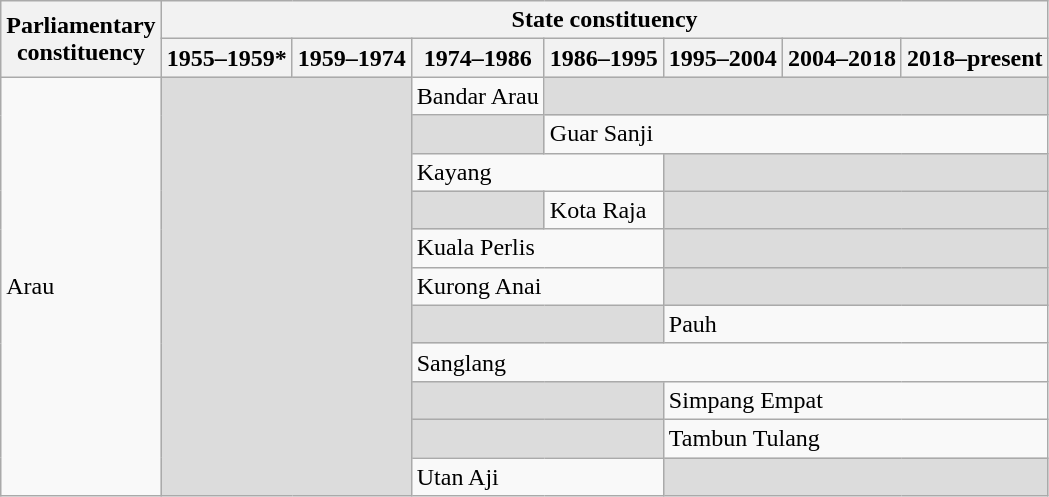<table class="wikitable">
<tr>
<th rowspan="2">Parliamentary<br>constituency</th>
<th colspan="7">State constituency</th>
</tr>
<tr>
<th>1955–1959*</th>
<th>1959–1974</th>
<th>1974–1986</th>
<th>1986–1995</th>
<th>1995–2004</th>
<th>2004–2018</th>
<th>2018–present</th>
</tr>
<tr>
<td rowspan="11">Arau</td>
<td colspan="2" rowspan="11" bgcolor="dcdcdc"></td>
<td>Bandar Arau</td>
<td colspan="4" bgcolor="dcdcdc"></td>
</tr>
<tr>
<td bgcolor="dcdcdc"></td>
<td colspan="4">Guar Sanji</td>
</tr>
<tr>
<td colspan="2">Kayang</td>
<td colspan="3" bgcolor="dcdcdc"></td>
</tr>
<tr>
<td bgcolor="dcdcdc"></td>
<td>Kota Raja</td>
<td colspan="3" bgcolor="dcdcdc"></td>
</tr>
<tr>
<td colspan="2">Kuala Perlis</td>
<td colspan="3" bgcolor="dcdcdc"></td>
</tr>
<tr>
<td colspan="2">Kurong Anai</td>
<td colspan="3" bgcolor="dcdcdc"></td>
</tr>
<tr>
<td colspan="2" bgcolor="dcdcdc"></td>
<td colspan="3">Pauh</td>
</tr>
<tr>
<td colspan="5">Sanglang</td>
</tr>
<tr>
<td colspan="2" bgcolor="dcdcdc"></td>
<td colspan="3">Simpang Empat</td>
</tr>
<tr>
<td colspan="2" bgcolor="dcdcdc"></td>
<td colspan="3">Tambun Tulang</td>
</tr>
<tr>
<td colspan="2">Utan Aji</td>
<td colspan="3" bgcolor="dcdcdc"></td>
</tr>
</table>
